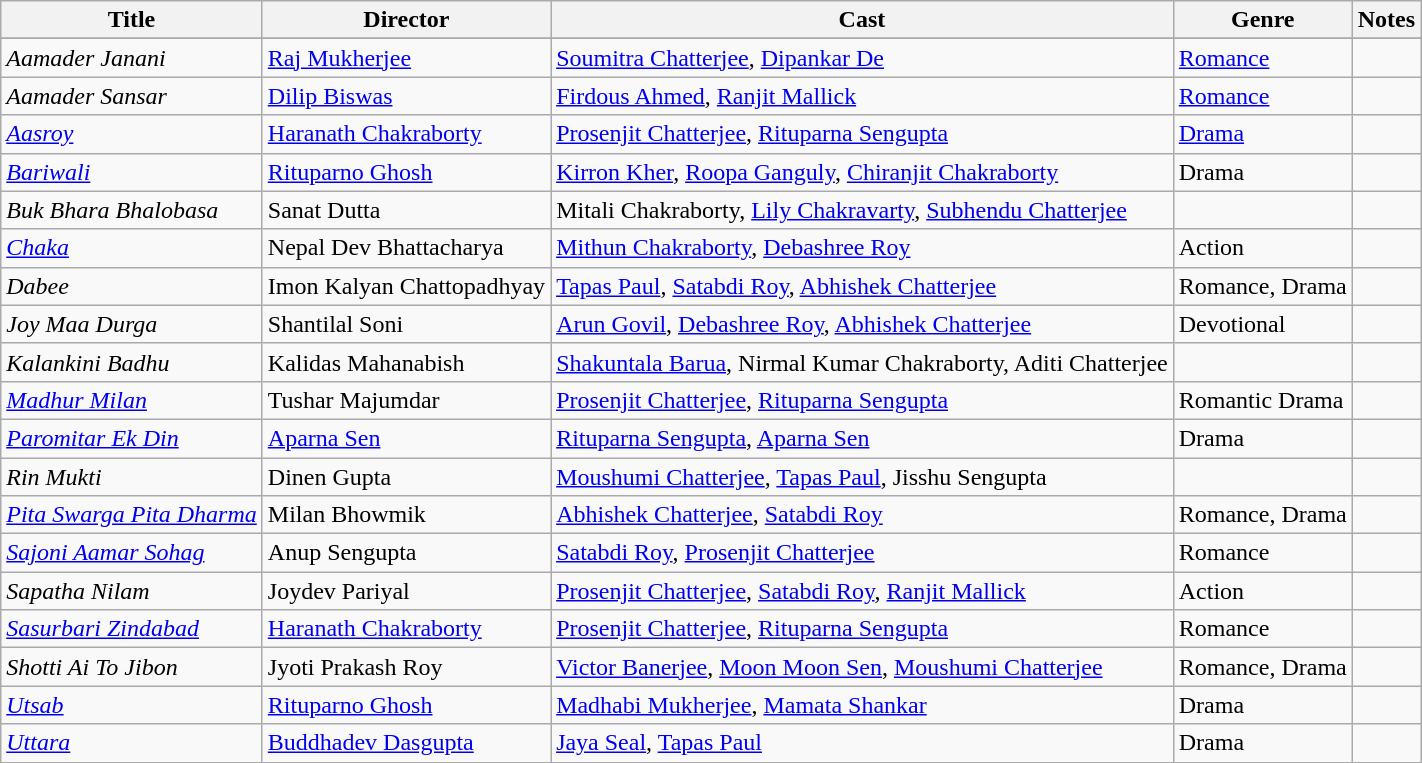<table class="wikitable sortable" border="0">
<tr>
<th>Title</th>
<th>Director</th>
<th>Cast</th>
<th>Genre</th>
<th>Notes</th>
</tr>
<tr>
</tr>
<tr>
<td><em>Aamader Janani</em></td>
<td><a href='#'>Raj Mukherjee</a></td>
<td><a href='#'>Soumitra Chatterjee</a>, <a href='#'>Dipankar De</a></td>
<td><a href='#'>Romance</a></td>
<td></td>
</tr>
<tr>
<td><em>Aamader Sansar</em></td>
<td><a href='#'>Dilip Biswas</a></td>
<td><a href='#'>Firdous Ahmed</a>, <a href='#'>Ranjit Mallick</a></td>
<td><a href='#'>Romance</a></td>
<td></td>
</tr>
<tr>
<td><em><a href='#'>Aasroy</a></em></td>
<td><a href='#'>Haranath Chakraborty</a></td>
<td><a href='#'>Prosenjit Chatterjee</a>, <a href='#'>Rituparna Sengupta</a></td>
<td><a href='#'>Drama</a></td>
<td></td>
</tr>
<tr>
<td><em><a href='#'>Bariwali</a></em></td>
<td><a href='#'>Rituparno Ghosh</a></td>
<td><a href='#'>Kirron Kher</a>, <a href='#'>Roopa Ganguly</a>, <a href='#'>Chiranjit Chakraborty</a></td>
<td>Drama</td>
<td></td>
</tr>
<tr>
<td><em>Buk Bhara Bhalobasa</em></td>
<td>Sanat Dutta</td>
<td>Mitali Chakraborty, <a href='#'>Lily Chakravarty</a>, <a href='#'>Subhendu Chatterjee</a></td>
<td></td>
<td></td>
</tr>
<tr>
<td><em><a href='#'>Chaka</a></em></td>
<td>Nepal Dev Bhattacharya</td>
<td><a href='#'>Mithun Chakraborty</a>, <a href='#'>Debashree Roy</a></td>
<td>Action</td>
<td></td>
</tr>
<tr>
<td><em>Dabee</em></td>
<td>Imon Kalyan Chattopadhyay</td>
<td><a href='#'>Tapas Paul</a>, <a href='#'>Satabdi Roy</a>, <a href='#'>Abhishek Chatterjee</a></td>
<td>Romance, Drama</td>
<td></td>
</tr>
<tr>
<td><em>Joy Maa Durga</em></td>
<td>Shantilal Soni</td>
<td><a href='#'>Arun Govil</a>, <a href='#'>Debashree Roy</a>, <a href='#'>Abhishek Chatterjee</a></td>
<td>Devotional</td>
<td></td>
</tr>
<tr>
<td><em>Kalankini Badhu</em></td>
<td>Kalidas Mahanabish</td>
<td><a href='#'>Shakuntala Barua</a>, Nirmal Kumar Chakraborty, Aditi Chatterjee</td>
<td></td>
<td></td>
</tr>
<tr>
<td><em><a href='#'>Madhur Milan</a></em></td>
<td>Tushar Majumdar</td>
<td><a href='#'>Prosenjit Chatterjee</a>, <a href='#'>Rituparna Sengupta</a></td>
<td>Romantic Drama</td>
<td></td>
</tr>
<tr>
<td><em><a href='#'>Paromitar Ek Din</a></em></td>
<td><a href='#'>Aparna Sen</a></td>
<td><a href='#'>Rituparna Sengupta</a>, <a href='#'>Aparna Sen</a></td>
<td>Drama</td>
<td></td>
</tr>
<tr>
<td><em>Rin Mukti</em></td>
<td>Dinen Gupta</td>
<td><a href='#'>Moushumi Chatterjee</a>, <a href='#'>Tapas Paul</a>, Jisshu Sengupta</td>
<td></td>
<td></td>
</tr>
<tr>
<td><em><a href='#'>Pita Swarga Pita Dharma</a></em></td>
<td>Milan Bhowmik</td>
<td><a href='#'>Abhishek Chatterjee</a>, <a href='#'>Satabdi Roy</a></td>
<td>Romance, Drama</td>
<td></td>
</tr>
<tr>
<td><em><a href='#'>Sajoni Aamar Sohag</a></em></td>
<td>Anup Sengupta</td>
<td><a href='#'>Satabdi Roy</a>, <a href='#'>Prosenjit Chatterjee</a></td>
<td>Romance</td>
<td></td>
</tr>
<tr>
<td><em>Sapatha Nilam</em></td>
<td>Joydev Pariyal</td>
<td><a href='#'>Prosenjit Chatterjee</a>, <a href='#'>Satabdi Roy</a>, <a href='#'>Ranjit Mallick</a></td>
<td>Action</td>
<td></td>
</tr>
<tr>
<td><em><a href='#'>Sasurbari Zindabad</a></em></td>
<td><a href='#'>Haranath Chakraborty</a></td>
<td><a href='#'>Prosenjit Chatterjee</a>, <a href='#'>Rituparna Sengupta</a></td>
<td>Romance</td>
<td></td>
</tr>
<tr>
<td><em>Shotti Ai To Jibon</em></td>
<td>Jyoti Prakash Roy</td>
<td><a href='#'>Victor Banerjee</a>, <a href='#'>Moon Moon Sen</a>, <a href='#'>Moushumi Chatterjee</a></td>
<td>Romance, Drama</td>
<td></td>
</tr>
<tr>
<td><em><a href='#'>Utsab</a></em></td>
<td><a href='#'>Rituparno Ghosh</a></td>
<td><a href='#'>Madhabi Mukherjee</a>, <a href='#'>Mamata Shankar</a></td>
<td>Drama</td>
<td></td>
</tr>
<tr>
<td><em><a href='#'>Uttara</a></em></td>
<td><a href='#'>Buddhadev Dasgupta</a></td>
<td><a href='#'>Jaya Seal</a>, <a href='#'>Tapas Paul</a></td>
<td>Drama</td>
<td></td>
</tr>
</table>
